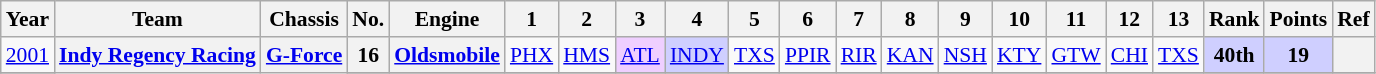<table class="wikitable" style="text-align:center; font-size:90%">
<tr>
<th>Year</th>
<th>Team</th>
<th>Chassis</th>
<th>No.</th>
<th>Engine</th>
<th>1</th>
<th>2</th>
<th>3</th>
<th>4</th>
<th>5</th>
<th>6</th>
<th>7</th>
<th>8</th>
<th>9</th>
<th>10</th>
<th>11</th>
<th>12</th>
<th>13</th>
<th>Rank</th>
<th>Points</th>
<th>Ref</th>
</tr>
<tr>
<td><a href='#'>2001</a></td>
<th rowspan=6><a href='#'>Indy Regency Racing</a></th>
<th rowspan=11><a href='#'>G-Force</a></th>
<th>16</th>
<th><a href='#'>Oldsmobile</a></th>
<td><a href='#'>PHX</a></td>
<td><a href='#'>HMS</a></td>
<td style="background:#EFCFFF;"><a href='#'>ATL</a><br></td>
<td style="background:#CFCFFF;"><a href='#'>INDY</a><br></td>
<td><a href='#'>TXS</a></td>
<td><a href='#'>PPIR</a></td>
<td><a href='#'>RIR</a></td>
<td><a href='#'>KAN</a></td>
<td><a href='#'>NSH</a></td>
<td><a href='#'>KTY</a></td>
<td><a href='#'>GTW</a></td>
<td><a href='#'>CHI</a></td>
<td><a href='#'>TXS</a></td>
<th style="background:#CFCFFF;">40th</th>
<th style="background:#CFCFFF;">19</th>
<th></th>
</tr>
<tr>
</tr>
</table>
